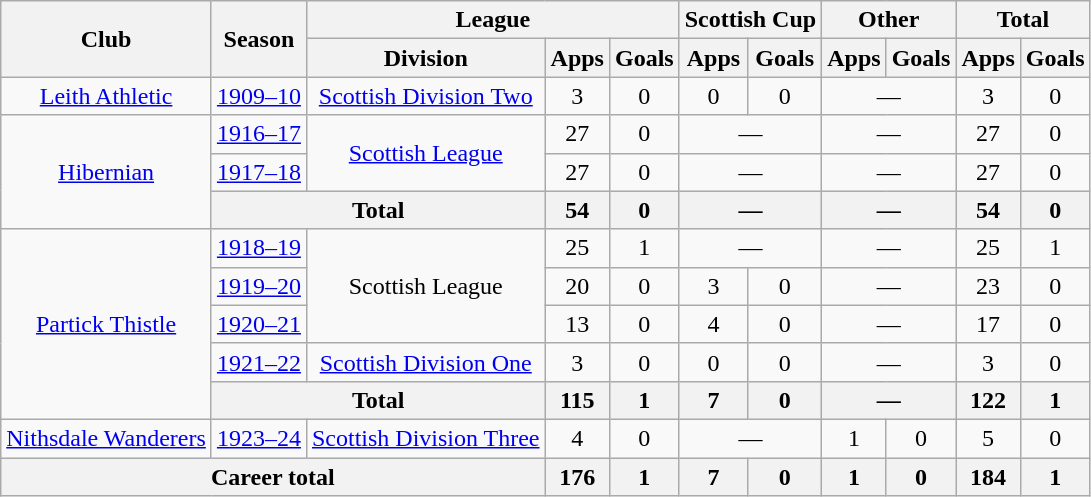<table class="wikitable" style="text-align: center;">
<tr>
<th rowspan="2">Club</th>
<th rowspan="2">Season</th>
<th colspan="3">League</th>
<th colspan="2">Scottish Cup</th>
<th colspan="2">Other</th>
<th colspan="2">Total</th>
</tr>
<tr>
<th>Division</th>
<th>Apps</th>
<th>Goals</th>
<th>Apps</th>
<th>Goals</th>
<th>Apps</th>
<th>Goals</th>
<th>Apps</th>
<th>Goals</th>
</tr>
<tr>
<td><a href='#'>Leith Athletic</a></td>
<td><a href='#'>1909–10</a></td>
<td><a href='#'>Scottish Division Two</a></td>
<td>3</td>
<td>0</td>
<td>0</td>
<td>0</td>
<td colspan="2">―</td>
<td>3</td>
<td>0</td>
</tr>
<tr>
<td rowspan="3"><a href='#'>Hibernian</a></td>
<td><a href='#'>1916–17</a></td>
<td rowspan="2"><a href='#'>Scottish League</a></td>
<td>27</td>
<td>0</td>
<td colspan="2">―</td>
<td colspan="2">―</td>
<td>27</td>
<td>0</td>
</tr>
<tr>
<td><a href='#'>1917–18</a></td>
<td>27</td>
<td>0</td>
<td colspan="2">―</td>
<td colspan="2">―</td>
<td>27</td>
<td>0</td>
</tr>
<tr>
<th colspan="2">Total</th>
<th>54</th>
<th>0</th>
<th colspan="2">―</th>
<th colspan="2">―</th>
<th>54</th>
<th>0</th>
</tr>
<tr>
<td rowspan="5"><a href='#'>Partick Thistle</a></td>
<td><a href='#'>1918–19</a></td>
<td rowspan="3">Scottish League</td>
<td>25</td>
<td>1</td>
<td colspan="2">―</td>
<td colspan="2">―</td>
<td>25</td>
<td>1</td>
</tr>
<tr>
<td><a href='#'>1919–20</a></td>
<td>20</td>
<td>0</td>
<td>3</td>
<td>0</td>
<td colspan="2">―</td>
<td>23</td>
<td>0</td>
</tr>
<tr>
<td><a href='#'>1920–21</a></td>
<td>13</td>
<td>0</td>
<td>4</td>
<td>0</td>
<td colspan="2">―</td>
<td>17</td>
<td>0</td>
</tr>
<tr>
<td><a href='#'>1921–22</a></td>
<td><a href='#'>Scottish Division One</a></td>
<td>3</td>
<td>0</td>
<td>0</td>
<td>0</td>
<td colspan="2">―</td>
<td>3</td>
<td>0</td>
</tr>
<tr>
<th colspan="2">Total</th>
<th>115</th>
<th>1</th>
<th>7</th>
<th>0</th>
<th colspan="2">―</th>
<th>122</th>
<th>1</th>
</tr>
<tr>
<td><a href='#'>Nithsdale Wanderers</a></td>
<td><a href='#'>1923–24</a></td>
<td><a href='#'>Scottish Division Three</a></td>
<td>4</td>
<td>0</td>
<td colspan="2">―</td>
<td>1</td>
<td>0</td>
<td>5</td>
<td>0</td>
</tr>
<tr>
<th colspan="3">Career total</th>
<th>176</th>
<th>1</th>
<th>7</th>
<th>0</th>
<th>1</th>
<th>0</th>
<th>184</th>
<th>1</th>
</tr>
</table>
